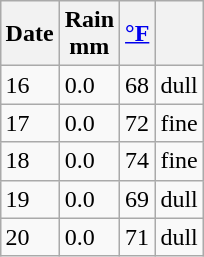<table class="wikitable" align=right style="margin:0 0 1em 1em">
<tr>
<th>Date</th>
<th>Rain<br>mm</th>
<th><a href='#'>°F</a></th>
<th></th>
</tr>
<tr>
<td>16</td>
<td>0.0</td>
<td>68</td>
<td>dull</td>
</tr>
<tr>
<td>17</td>
<td>0.0</td>
<td>72</td>
<td>fine</td>
</tr>
<tr>
<td>18</td>
<td>0.0</td>
<td>74</td>
<td>fine</td>
</tr>
<tr>
<td>19</td>
<td>0.0</td>
<td>69</td>
<td>dull</td>
</tr>
<tr>
<td>20</td>
<td>0.0</td>
<td>71</td>
<td>dull</td>
</tr>
</table>
